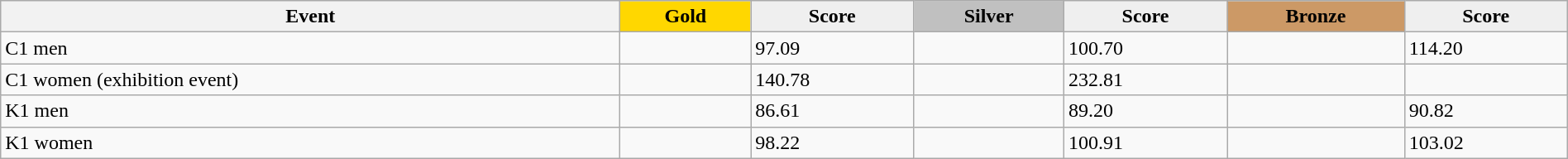<table class="wikitable" width=100%>
<tr>
<th>Event</th>
<td align=center bgcolor="gold"><strong>Gold</strong></td>
<td align=center bgcolor="EFEFEF"><strong>Score</strong></td>
<td align=center bgcolor="silver"><strong>Silver</strong></td>
<td align=center bgcolor="EFEFEF"><strong>Score</strong></td>
<td align=center bgcolor="CC9966"><strong>Bronze</strong></td>
<td align=center bgcolor="EFEFEF"><strong>Score</strong></td>
</tr>
<tr>
<td>C1 men</td>
<td></td>
<td>97.09</td>
<td></td>
<td>100.70</td>
<td></td>
<td>114.20</td>
</tr>
<tr>
<td>C1 women (exhibition event)</td>
<td></td>
<td>140.78</td>
<td></td>
<td>232.81</td>
<td></td>
<td></td>
</tr>
<tr>
<td>K1 men</td>
<td></td>
<td>86.61</td>
<td></td>
<td>89.20</td>
<td></td>
<td>90.82</td>
</tr>
<tr>
<td>K1 women</td>
<td></td>
<td>98.22</td>
<td></td>
<td>100.91</td>
<td></td>
<td>103.02</td>
</tr>
</table>
